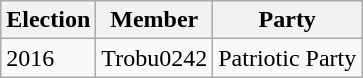<table class="wikitable">
<tr>
<th>Election</th>
<th>Member</th>
<th>Party</th>
</tr>
<tr>
<td>2016</td>
<td>Trobu0242</td>
<td>Patriotic Party</td>
</tr>
</table>
